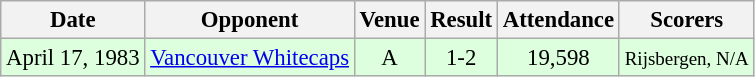<table class="wikitable" style="font-size:95%; text-align:center">
<tr>
<th>Date</th>
<th>Opponent</th>
<th>Venue</th>
<th>Result</th>
<th>Attendance</th>
<th>Scorers</th>
</tr>
<tr bgcolor="#ddffdd">
<td>April 17, 1983</td>
<td><a href='#'>Vancouver Whitecaps</a></td>
<td>A</td>
<td>1-2</td>
<td>19,598</td>
<td><small>Rijsbergen, N/A</small></td>
</tr>
</table>
